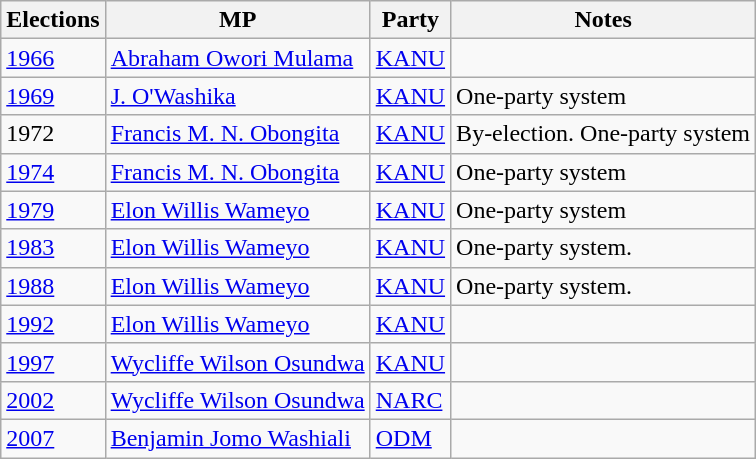<table class="wikitable">
<tr>
<th>Elections</th>
<th>MP </th>
<th>Party</th>
<th>Notes</th>
</tr>
<tr>
<td><a href='#'>1966</a></td>
<td><a href='#'>Abraham Owori Mulama</a></td>
<td><a href='#'>KANU</a></td>
<td></td>
</tr>
<tr>
<td><a href='#'>1969</a></td>
<td><a href='#'>J. O'Washika</a></td>
<td><a href='#'>KANU</a></td>
<td>One-party system</td>
</tr>
<tr>
<td>1972</td>
<td><a href='#'>Francis M. N. Obongita</a></td>
<td><a href='#'>KANU</a></td>
<td>By-election. One-party system</td>
</tr>
<tr>
<td><a href='#'>1974</a></td>
<td><a href='#'>Francis M. N. Obongita</a></td>
<td><a href='#'>KANU</a></td>
<td>One-party system</td>
</tr>
<tr>
<td><a href='#'>1979</a></td>
<td><a href='#'>Elon Willis Wameyo</a></td>
<td><a href='#'>KANU</a></td>
<td>One-party system</td>
</tr>
<tr>
<td><a href='#'>1983</a></td>
<td><a href='#'>Elon Willis Wameyo</a></td>
<td><a href='#'>KANU</a></td>
<td>One-party system.</td>
</tr>
<tr>
<td><a href='#'>1988</a></td>
<td><a href='#'>Elon Willis Wameyo</a></td>
<td><a href='#'>KANU</a></td>
<td>One-party system.</td>
</tr>
<tr>
<td><a href='#'>1992</a></td>
<td><a href='#'>Elon Willis Wameyo</a></td>
<td><a href='#'>KANU</a></td>
<td></td>
</tr>
<tr>
<td><a href='#'>1997</a></td>
<td><a href='#'>Wycliffe Wilson Osundwa</a></td>
<td><a href='#'>KANU</a></td>
<td></td>
</tr>
<tr>
<td><a href='#'>2002</a></td>
<td><a href='#'>Wycliffe Wilson Osundwa</a></td>
<td><a href='#'>NARC</a></td>
<td></td>
</tr>
<tr>
<td><a href='#'>2007</a></td>
<td><a href='#'>Benjamin Jomo Washiali</a></td>
<td><a href='#'>ODM</a></td>
<td></td>
</tr>
</table>
